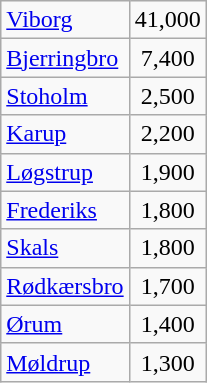<table class="wikitable" style="margin-right:1em">
<tr>
<td><a href='#'>Viborg</a></td>
<td align="center">41,000</td>
</tr>
<tr>
<td><a href='#'>Bjerringbro</a></td>
<td align="center">7,400</td>
</tr>
<tr>
<td><a href='#'>Stoholm</a></td>
<td align="center">2,500</td>
</tr>
<tr>
<td><a href='#'>Karup</a></td>
<td align="center">2,200</td>
</tr>
<tr>
<td><a href='#'>Løgstrup</a></td>
<td align="center">1,900</td>
</tr>
<tr>
<td><a href='#'>Frederiks</a></td>
<td align="center">1,800</td>
</tr>
<tr>
<td><a href='#'>Skals</a></td>
<td align="center">1,800</td>
</tr>
<tr>
<td><a href='#'>Rødkærsbro</a></td>
<td align="center">1,700</td>
</tr>
<tr>
<td><a href='#'>Ørum</a></td>
<td align="center">1,400</td>
</tr>
<tr>
<td><a href='#'>Møldrup</a></td>
<td align="center">1,300</td>
</tr>
</table>
